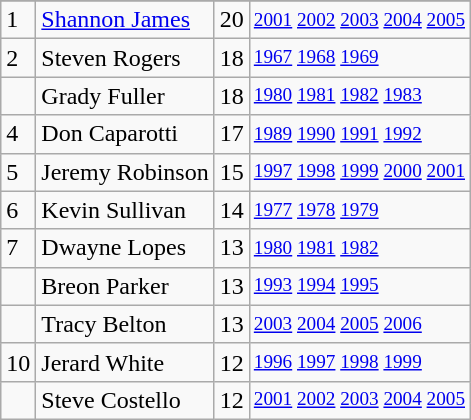<table class="wikitable">
<tr>
</tr>
<tr>
<td>1</td>
<td><a href='#'>Shannon James</a></td>
<td>20</td>
<td style="font-size:80%;"><a href='#'>2001</a> <a href='#'>2002</a> <a href='#'>2003</a> <a href='#'>2004</a> <a href='#'>2005</a></td>
</tr>
<tr>
<td>2</td>
<td>Steven Rogers</td>
<td>18</td>
<td style="font-size:80%;"><a href='#'>1967</a> <a href='#'>1968</a> <a href='#'>1969</a></td>
</tr>
<tr>
<td></td>
<td>Grady Fuller</td>
<td>18</td>
<td style="font-size:80%;"><a href='#'>1980</a> <a href='#'>1981</a> <a href='#'>1982</a> <a href='#'>1983</a></td>
</tr>
<tr>
<td>4</td>
<td>Don Caparotti</td>
<td>17</td>
<td style="font-size:80%;"><a href='#'>1989</a> <a href='#'>1990</a> <a href='#'>1991</a> <a href='#'>1992</a></td>
</tr>
<tr>
<td>5</td>
<td>Jeremy Robinson</td>
<td>15</td>
<td style="font-size:80%;"><a href='#'>1997</a> <a href='#'>1998</a> <a href='#'>1999</a> <a href='#'>2000</a> <a href='#'>2001</a></td>
</tr>
<tr>
<td>6</td>
<td>Kevin Sullivan</td>
<td>14</td>
<td style="font-size:80%;"><a href='#'>1977</a> <a href='#'>1978</a> <a href='#'>1979</a></td>
</tr>
<tr>
<td>7</td>
<td>Dwayne Lopes</td>
<td>13</td>
<td style="font-size:80%;"><a href='#'>1980</a> <a href='#'>1981</a> <a href='#'>1982</a></td>
</tr>
<tr>
<td></td>
<td>Breon Parker</td>
<td>13</td>
<td style="font-size:80%;"><a href='#'>1993</a> <a href='#'>1994</a> <a href='#'>1995</a></td>
</tr>
<tr>
<td></td>
<td>Tracy Belton</td>
<td>13</td>
<td style="font-size:80%;"><a href='#'>2003</a> <a href='#'>2004</a> <a href='#'>2005</a> <a href='#'>2006</a></td>
</tr>
<tr>
<td>10</td>
<td>Jerard White</td>
<td>12</td>
<td style="font-size:80%;"><a href='#'>1996</a> <a href='#'>1997</a> <a href='#'>1998</a> <a href='#'>1999</a></td>
</tr>
<tr>
<td></td>
<td>Steve Costello</td>
<td>12</td>
<td style="font-size:80%;"><a href='#'>2001</a> <a href='#'>2002</a> <a href='#'>2003</a> <a href='#'>2004</a> <a href='#'>2005</a></td>
</tr>
</table>
